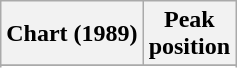<table class="wikitable sortable plainrowheaders">
<tr>
<th>Chart (1989)</th>
<th>Peak<br>position</th>
</tr>
<tr>
</tr>
<tr>
</tr>
<tr>
</tr>
<tr>
</tr>
<tr>
</tr>
<tr>
</tr>
<tr>
</tr>
<tr>
</tr>
<tr>
</tr>
<tr>
</tr>
</table>
